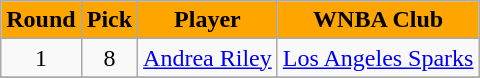<table class="wikitable" style="text-align:center">
<tr>
<th style="background:orange;color:black;">Round</th>
<th style="background:orange;color:black;">Pick</th>
<th style="background:orange;color:black;">Player</th>
<th style="background:orange;color:black;">WNBA Club</th>
</tr>
<tr>
<td>1</td>
<td>8</td>
<td><a href='#'>Andrea Riley</a></td>
<td><a href='#'>Los Angeles Sparks</a></td>
</tr>
<tr>
</tr>
</table>
